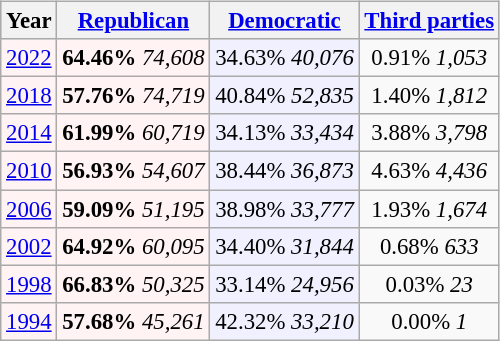<table class="wikitable"  style="float:left; font-size:95%;">
<tr style="background:lightgrey;">
<th>Year</th>
<th><a href='#'>Republican</a></th>
<th><a href='#'>Democratic</a></th>
<th><a href='#'>Third parties</a></th>
</tr>
<tr>
<td style="text-align:center; background:#fff3f3;"><a href='#'>2022</a></td>
<td style="text-align:center; background:#fff3f3;"><strong>64.46%</strong> <em>74,608</em></td>
<td style="text-align:center; background:#f0f0ff;">34.63% <em>40,076</em></td>
<td style="text-align:center;">0.91% <em>1,053</em></td>
</tr>
<tr>
<td style="text-align:center; background:#fff3f3;"><a href='#'>2018</a></td>
<td style="text-align:center; background:#fff3f3;"><strong>57.76%</strong> <em>74,719</em></td>
<td style="text-align:center; background:#f0f0ff;">40.84% <em>52,835</em></td>
<td style="text-align:center;">1.40% <em>1,812</em></td>
</tr>
<tr>
<td style="text-align:center; background:#fff3f3;"><a href='#'>2014</a></td>
<td style="text-align:center; background:#fff3f3;"><strong>61.99%</strong> <em>60,719</em></td>
<td style="text-align:center; background:#f0f0ff;">34.13% <em>33,434</em></td>
<td style="text-align:center;">3.88% <em>3,798</em></td>
</tr>
<tr>
<td style="text-align:center; background:#fff3f3;"><a href='#'>2010</a></td>
<td style="text-align:center; background:#fff3f3;"><strong>56.93%</strong> <em>54,607</em></td>
<td style="text-align:center; background:#f0f0ff;">38.44% <em>36,873</em></td>
<td style="text-align:center;">4.63% <em>4,436</em></td>
</tr>
<tr>
<td style="text-align:center; background:#fff3f3;"><a href='#'>2006</a></td>
<td style="text-align:center; background:#fff3f3;"><strong>59.09%</strong> <em>51,195</em></td>
<td style="text-align:center; background:#f0f0ff;">38.98% <em>33,777</em></td>
<td style="text-align:center;">1.93% <em>1,674</em></td>
</tr>
<tr>
<td style="text-align:center; background:#fff3f3;"><a href='#'>2002</a></td>
<td style="text-align:center; background:#fff3f3;"><strong>64.92%</strong> <em>60,095</em></td>
<td style="text-align:center; background:#f0f0ff;">34.40% <em>31,844</em></td>
<td style="text-align:center;">0.68% <em>633</em></td>
</tr>
<tr>
<td style="text-align:center; background:#fff3f3;"><a href='#'>1998</a></td>
<td style="text-align:center; background:#fff3f3;"><strong>66.83%</strong> <em>50,325</em></td>
<td style="text-align:center; background:#f0f0ff;">33.14% <em>24,956</em></td>
<td style="text-align:center;">0.03% <em>23</em></td>
</tr>
<tr>
<td style="text-align:center; background:#fff3f3;"><a href='#'>1994</a></td>
<td style="text-align:center; background:#fff3f3;"><strong>57.68%</strong> <em>45,261</em></td>
<td style="text-align:center; background:#f0f0ff;">42.32% <em>33,210</em></td>
<td style="text-align:center;">0.00% <em>1</em></td>
</tr>
</table>
